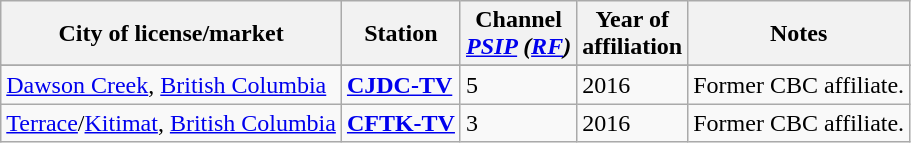<table class="wikitable">
<tr>
<th>City of license/market</th>
<th>Station</th>
<th>Channel<br><em><a href='#'>PSIP</a> (<a href='#'>RF</a>)</em></th>
<th>Year of<br>affiliation</th>
<th>Notes</th>
</tr>
<tr style="vertical-align: top; text-align: left;">
</tr>
<tr>
<td><a href='#'>Dawson Creek</a>, <a href='#'>British Columbia</a></td>
<td><strong><a href='#'>CJDC-TV</a></strong></td>
<td>5</td>
<td>2016</td>
<td>Former CBC affiliate.</td>
</tr>
<tr>
<td><a href='#'>Terrace</a>/<a href='#'>Kitimat</a>, <a href='#'>British Columbia</a></td>
<td><strong><a href='#'>CFTK-TV</a></strong></td>
<td>3</td>
<td>2016</td>
<td>Former CBC affiliate.</td>
</tr>
</table>
